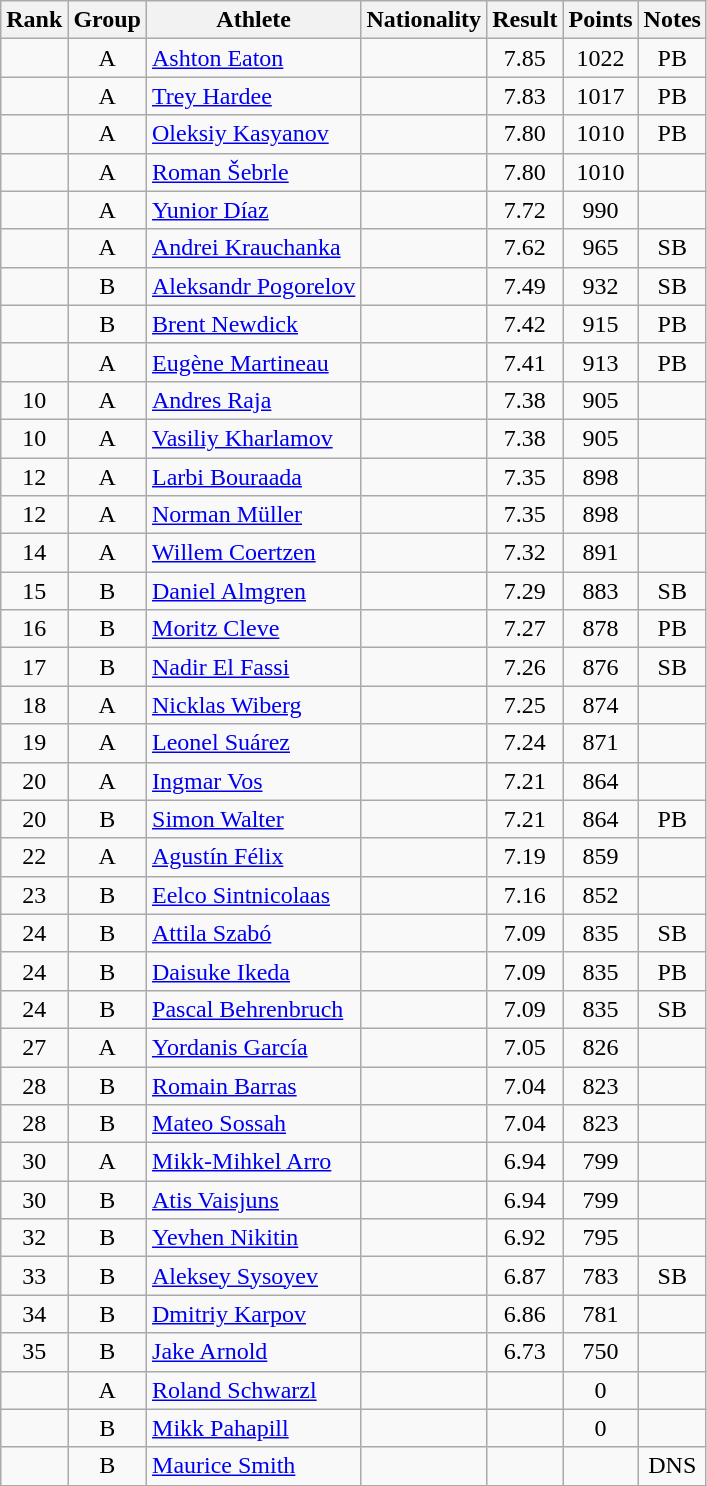<table class="wikitable sortable" style="text-align:center">
<tr>
<th>Rank</th>
<th>Group</th>
<th>Athlete</th>
<th>Nationality</th>
<th>Result</th>
<th>Points</th>
<th>Notes</th>
</tr>
<tr>
<td></td>
<td>A</td>
<td align=left><a href='#'>Ashton Eaton</a></td>
<td align=left></td>
<td>7.85</td>
<td>1022</td>
<td>PB</td>
</tr>
<tr>
<td></td>
<td>A</td>
<td align=left><a href='#'>Trey Hardee</a></td>
<td align=left></td>
<td>7.83</td>
<td>1017</td>
<td>PB</td>
</tr>
<tr>
<td></td>
<td>A</td>
<td align=left><a href='#'>Oleksiy Kasyanov</a></td>
<td align=left></td>
<td>7.80</td>
<td>1010</td>
<td>PB</td>
</tr>
<tr>
<td></td>
<td>A</td>
<td align=left><a href='#'>Roman Šebrle</a></td>
<td align=left></td>
<td>7.80</td>
<td>1010</td>
<td></td>
</tr>
<tr>
<td></td>
<td>A</td>
<td align=left><a href='#'>Yunior Díaz</a></td>
<td align=left></td>
<td>7.72</td>
<td>990</td>
<td></td>
</tr>
<tr>
<td></td>
<td>A</td>
<td align=left><a href='#'>Andrei Krauchanka</a></td>
<td align=left></td>
<td>7.62</td>
<td>965</td>
<td>SB</td>
</tr>
<tr>
<td></td>
<td>B</td>
<td align=left><a href='#'>Aleksandr Pogorelov</a></td>
<td align=left></td>
<td>7.49</td>
<td>932</td>
<td>SB</td>
</tr>
<tr>
<td></td>
<td>B</td>
<td align=left><a href='#'>Brent Newdick</a></td>
<td align=left></td>
<td>7.42</td>
<td>915</td>
<td>PB</td>
</tr>
<tr>
<td></td>
<td>A</td>
<td align=left><a href='#'>Eugène Martineau</a></td>
<td align=left></td>
<td>7.41</td>
<td>913</td>
<td>PB</td>
</tr>
<tr>
<td>10</td>
<td>A</td>
<td align=left><a href='#'>Andres Raja</a></td>
<td align=left></td>
<td>7.38</td>
<td>905</td>
<td></td>
</tr>
<tr>
<td>10</td>
<td>A</td>
<td align=left><a href='#'>Vasiliy Kharlamov</a></td>
<td align=left></td>
<td>7.38</td>
<td>905</td>
<td></td>
</tr>
<tr>
<td>12</td>
<td>A</td>
<td align=left><a href='#'>Larbi Bouraada</a></td>
<td align=left></td>
<td>7.35</td>
<td>898</td>
<td></td>
</tr>
<tr>
<td>12</td>
<td>A</td>
<td align=left><a href='#'>Norman Müller</a></td>
<td align=left></td>
<td>7.35</td>
<td>898</td>
<td></td>
</tr>
<tr>
<td>14</td>
<td>A</td>
<td align=left><a href='#'>Willem Coertzen</a></td>
<td align=left></td>
<td>7.32</td>
<td>891</td>
<td></td>
</tr>
<tr>
<td>15</td>
<td>B</td>
<td align=left><a href='#'>Daniel Almgren</a></td>
<td align=left></td>
<td>7.29</td>
<td>883</td>
<td>SB</td>
</tr>
<tr>
<td>16</td>
<td>B</td>
<td align=left><a href='#'>Moritz Cleve</a></td>
<td align=left></td>
<td>7.27</td>
<td>878</td>
<td>PB</td>
</tr>
<tr>
<td>17</td>
<td>B</td>
<td align=left><a href='#'>Nadir El Fassi</a></td>
<td align=left></td>
<td>7.26</td>
<td>876</td>
<td>SB</td>
</tr>
<tr>
<td>18</td>
<td>A</td>
<td align=left><a href='#'>Nicklas Wiberg</a></td>
<td align=left></td>
<td>7.25</td>
<td>874</td>
<td></td>
</tr>
<tr>
<td>19</td>
<td>A</td>
<td align=left><a href='#'>Leonel Suárez</a></td>
<td align=left></td>
<td>7.24</td>
<td>871</td>
<td></td>
</tr>
<tr>
<td>20</td>
<td>A</td>
<td align=left><a href='#'>Ingmar Vos</a></td>
<td align=left></td>
<td>7.21</td>
<td>864</td>
<td></td>
</tr>
<tr>
<td>20</td>
<td>B</td>
<td align=left><a href='#'>Simon Walter</a></td>
<td align=left></td>
<td>7.21</td>
<td>864</td>
<td>PB</td>
</tr>
<tr>
<td>22</td>
<td>A</td>
<td align=left><a href='#'>Agustín Félix</a></td>
<td align=left></td>
<td>7.19</td>
<td>859</td>
<td></td>
</tr>
<tr>
<td>23</td>
<td>B</td>
<td align=left><a href='#'>Eelco Sintnicolaas</a></td>
<td align=left></td>
<td>7.16</td>
<td>852</td>
<td></td>
</tr>
<tr>
<td>24</td>
<td>B</td>
<td align=left><a href='#'>Attila Szabó</a></td>
<td align=left></td>
<td>7.09</td>
<td>835</td>
<td>SB</td>
</tr>
<tr>
<td>24</td>
<td>B</td>
<td align=left><a href='#'>Daisuke Ikeda</a></td>
<td align=left></td>
<td>7.09</td>
<td>835</td>
<td>PB</td>
</tr>
<tr>
<td>24</td>
<td>B</td>
<td align=left><a href='#'>Pascal Behrenbruch</a></td>
<td align=left></td>
<td>7.09</td>
<td>835</td>
<td>SB</td>
</tr>
<tr>
<td>27</td>
<td>A</td>
<td align=left><a href='#'>Yordanis García</a></td>
<td align=left></td>
<td>7.05</td>
<td>826</td>
<td></td>
</tr>
<tr>
<td>28</td>
<td>B</td>
<td align=left><a href='#'>Romain Barras</a></td>
<td align=left></td>
<td>7.04</td>
<td>823</td>
<td></td>
</tr>
<tr>
<td>28</td>
<td>B</td>
<td align=left><a href='#'>Mateo Sossah</a></td>
<td align=left></td>
<td>7.04</td>
<td>823</td>
<td></td>
</tr>
<tr>
<td>30</td>
<td>A</td>
<td align=left><a href='#'>Mikk-Mihkel Arro</a></td>
<td align=left></td>
<td>6.94</td>
<td>799</td>
<td></td>
</tr>
<tr>
<td>30</td>
<td>B</td>
<td align=left><a href='#'>Atis Vaisjuns</a></td>
<td align=left></td>
<td>6.94</td>
<td>799</td>
<td></td>
</tr>
<tr>
<td>32</td>
<td>B</td>
<td align=left><a href='#'>Yevhen Nikitin</a></td>
<td align=left></td>
<td>6.92</td>
<td>795</td>
<td></td>
</tr>
<tr>
<td>33</td>
<td>B</td>
<td align=left><a href='#'>Aleksey Sysoyev</a></td>
<td align=left></td>
<td>6.87</td>
<td>783</td>
<td>SB</td>
</tr>
<tr>
<td>34</td>
<td>B</td>
<td align=left><a href='#'>Dmitriy Karpov</a></td>
<td align=left></td>
<td>6.86</td>
<td>781</td>
<td></td>
</tr>
<tr>
<td>35</td>
<td>B</td>
<td align=left><a href='#'>Jake Arnold</a></td>
<td align=left></td>
<td>6.73</td>
<td>750</td>
<td></td>
</tr>
<tr>
<td></td>
<td>A</td>
<td align=left><a href='#'>Roland Schwarzl</a></td>
<td align=left></td>
<td></td>
<td>0</td>
<td></td>
</tr>
<tr>
<td></td>
<td>B</td>
<td align=left><a href='#'>Mikk Pahapill</a></td>
<td align=left></td>
<td></td>
<td>0</td>
<td></td>
</tr>
<tr>
<td></td>
<td>B</td>
<td align=left><a href='#'>Maurice Smith</a></td>
<td align=left></td>
<td></td>
<td></td>
<td>DNS</td>
</tr>
</table>
